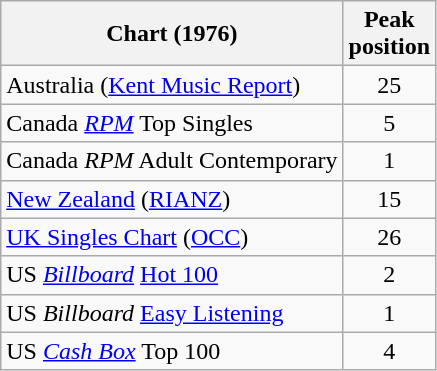<table class="wikitable sortable">
<tr>
<th>Chart (1976)</th>
<th>Peak<br>position</th>
</tr>
<tr>
<td>Australia (<a href='#'>Kent Music Report</a>)</td>
<td style="text-align:center;">25</td>
</tr>
<tr>
<td>Canada <em><a href='#'>RPM</a></em> Top Singles</td>
<td style="text-align:center;">5</td>
</tr>
<tr>
<td>Canada <em>RPM</em> Adult Contemporary</td>
<td style="text-align:center;">1</td>
</tr>
<tr>
<td><a href='#'>New Zealand</a> (<a href='#'>RIANZ</a>)</td>
<td style="text-align:center;">15</td>
</tr>
<tr>
<td><a href='#'>UK Singles Chart</a> (<a href='#'>OCC</a>)</td>
<td style="text-align:center;">26</td>
</tr>
<tr>
<td>US <em><a href='#'>Billboard</a></em> <a href='#'>Hot 100</a></td>
<td style="text-align:center;">2</td>
</tr>
<tr>
<td>US <em>Billboard</em> <a href='#'>Easy Listening</a></td>
<td style="text-align:center;">1</td>
</tr>
<tr>
<td>US <a href='#'><em>Cash Box</em></a> Top 100</td>
<td align="center">4</td>
</tr>
</table>
